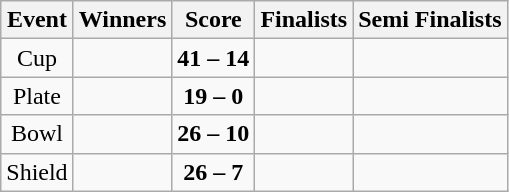<table class="wikitable" style="text-align: center">
<tr>
<th>Event</th>
<th>Winners</th>
<th>Score</th>
<th>Finalists</th>
<th>Semi Finalists</th>
</tr>
<tr>
<td>Cup</td>
<td align=left><strong></strong></td>
<td><strong>41 – 14</strong></td>
<td align=left></td>
<td align=left><br></td>
</tr>
<tr>
<td>Plate</td>
<td align=left><strong></strong></td>
<td><strong>19 – 0</strong></td>
<td align=left></td>
<td align=left><br></td>
</tr>
<tr>
<td>Bowl</td>
<td align=left><strong></strong></td>
<td><strong>26 – 10</strong></td>
<td align=left></td>
<td align=left><br></td>
</tr>
<tr>
<td>Shield</td>
<td align=left><strong></strong></td>
<td><strong>26 – 7</strong></td>
<td align=left></td>
<td align=left><br></td>
</tr>
</table>
